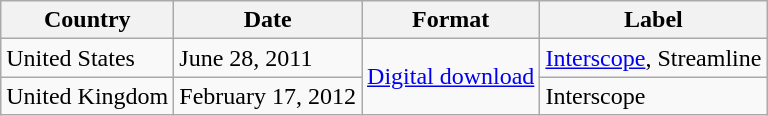<table class="wikitable">
<tr>
<th>Country</th>
<th>Date</th>
<th>Format</th>
<th>Label</th>
</tr>
<tr>
<td>United States</td>
<td rowspan="1">June 28, 2011</td>
<td rowspan="3"><a href='#'>Digital download</a></td>
<td rowspan="1"><a href='#'>Interscope</a>, Streamline</td>
</tr>
<tr>
<td>United Kingdom</td>
<td rowspan="1">February 17, 2012</td>
<td rowspan="1">Interscope</td>
</tr>
</table>
